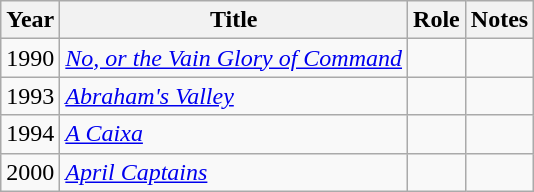<table class="wikitable sortable">
<tr>
<th>Year</th>
<th>Title</th>
<th>Role</th>
<th class="unsortable">Notes</th>
</tr>
<tr>
<td>1990</td>
<td><em><a href='#'>No, or the Vain Glory of Command</a></em></td>
<td></td>
<td></td>
</tr>
<tr>
<td>1993</td>
<td><em><a href='#'>Abraham's Valley</a></em></td>
<td></td>
<td></td>
</tr>
<tr>
<td>1994</td>
<td><em><a href='#'>A Caixa</a></em></td>
<td></td>
<td></td>
</tr>
<tr>
<td>2000</td>
<td><em><a href='#'>April Captains</a></em></td>
<td></td>
<td></td>
</tr>
</table>
